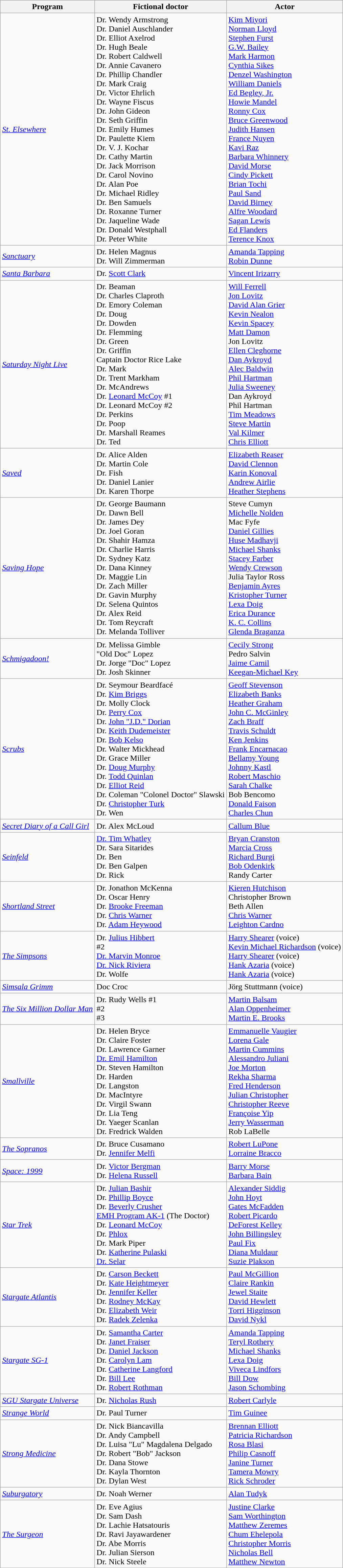<table class="wikitable">
<tr>
<th>Program</th>
<th>Fictional doctor</th>
<th>Actor</th>
</tr>
<tr>
<td><em><a href='#'>St. Elsewhere</a></em></td>
<td>Dr. Wendy Armstrong<br>Dr. Daniel Auschlander<br>Dr. Elliot Axelrod<br>Dr. Hugh Beale<br>Dr. Robert Caldwell<br>Dr. Annie Cavanero<br>Dr. Phillip Chandler<br>Dr. Mark Craig<br>Dr. Victor Ehrlich<br>Dr. Wayne Fiscus<br>Dr. John Gideon<br>Dr. Seth Griffin<br>Dr. Emily Humes<br>Dr. Paulette Kiem<br>Dr. V. J. Kochar<br>Dr. Cathy Martin<br>Dr. Jack Morrison<br>Dr. Carol Novino<br>Dr. Alan Poe<br>Dr. Michael Ridley<br>Dr. Ben Samuels<br>Dr. Roxanne Turner<br>Dr. Jaqueline Wade<br>Dr. Donald Westphall<br>Dr. Peter White</td>
<td><a href='#'>Kim Miyori</a><br><a href='#'>Norman Lloyd</a><br><a href='#'>Stephen Furst</a><br><a href='#'>G.W. Bailey</a><br><a href='#'>Mark Harmon</a><br><a href='#'>Cynthia Sikes</a><br><a href='#'>Denzel Washington</a><br><a href='#'>William Daniels</a><br><a href='#'>Ed Begley, Jr.</a><br><a href='#'>Howie Mandel</a><br><a href='#'>Ronny Cox</a><br><a href='#'>Bruce Greenwood</a><br><a href='#'>Judith Hansen</a><br><a href='#'>France Nuyen</a><br><a href='#'>Kavi Raz</a><br><a href='#'>Barbara Whinnery</a><br><a href='#'>David Morse</a><br><a href='#'>Cindy Pickett</a><br><a href='#'>Brian Tochi</a><br><a href='#'>Paul Sand</a><br><a href='#'>David Birney</a><br><a href='#'>Alfre Woodard</a><br><a href='#'>Sagan Lewis</a><br><a href='#'>Ed Flanders</a><br><a href='#'>Terence Knox</a></td>
</tr>
<tr>
<td><em><a href='#'>Sanctuary</a></em></td>
<td>Dr. Helen Magnus<br>Dr. Will Zimmerman</td>
<td><a href='#'>Amanda Tapping</a><br><a href='#'>Robin Dunne</a></td>
</tr>
<tr>
<td><em><a href='#'>Santa Barbara</a></em></td>
<td>Dr. <a href='#'>Scott Clark</a></td>
<td><a href='#'>Vincent Irizarry</a></td>
</tr>
<tr>
<td><em><a href='#'>Saturday Night Live</a></em></td>
<td>Dr. Beaman<br>Dr. Charles Claproth<br>Dr. Emory Coleman<br>Dr. Doug<br>Dr. Dowden<br>Dr. Flemming<br>Dr. Green<br>Dr. Griffin<br>Captain Doctor Rice Lake<br>Dr. Mark<br>Dr. Trent Markham<br>Dr. McAndrews<br>Dr. <a href='#'>Leonard McCoy</a> #1<br>Dr. Leonard McCoy #2<br>Dr. Perkins<br>Dr. Poop<br>Dr. Marshall Reames<br>Dr. Ted</td>
<td><a href='#'>Will Ferrell</a><br><a href='#'>Jon Lovitz</a><br><a href='#'>David Alan Grier</a><br><a href='#'>Kevin Nealon</a><br><a href='#'>Kevin Spacey</a><br><a href='#'>Matt Damon</a><br>Jon Lovitz<br><a href='#'>Ellen Cleghorne</a><br><a href='#'>Dan Aykroyd</a><br><a href='#'>Alec Baldwin</a><br><a href='#'>Phil Hartman</a><br><a href='#'>Julia Sweeney</a><br>Dan Aykroyd<br>Phil Hartman<br><a href='#'>Tim Meadows</a><br><a href='#'>Steve Martin</a><br><a href='#'>Val Kilmer</a><br><a href='#'>Chris Elliott</a></td>
</tr>
<tr>
<td><em><a href='#'>Saved</a></em></td>
<td>Dr. Alice Alden<br>Dr. Martin Cole<br>Dr. Fish<br>Dr. Daniel Lanier<br>Dr. Karen Thorpe</td>
<td><a href='#'>Elizabeth Reaser</a><br><a href='#'>David Clennon</a><br><a href='#'>Karin Konoval</a><br><a href='#'>Andrew Airlie</a><br><a href='#'>Heather Stephens</a></td>
</tr>
<tr>
<td><em><a href='#'>Saving Hope</a></em></td>
<td>Dr. George Baumann<br>Dr. Dawn Bell<br>Dr. James Dey<br>Dr. Joel Goran<br>Dr. Shahir Hamza<br>Dr. Charlie Harris<br>Dr. Sydney Katz<br>Dr. Dana Kinney<br>Dr. Maggie Lin<br>Dr. Zach Miller<br>Dr. Gavin Murphy<br>Dr. Selena Quintos<br>Dr. Alex Reid<br>Dr. Tom Reycraft<br>Dr. Melanda Tolliver</td>
<td>Steve Cumyn<br><a href='#'>Michelle Nolden</a><br>Mac Fyfe<br><a href='#'>Daniel Gillies</a><br><a href='#'>Huse Madhavji</a><br><a href='#'>Michael Shanks</a><br><a href='#'>Stacey Farber</a><br><a href='#'>Wendy Crewson</a><br>Julia Taylor Ross<br><a href='#'>Benjamin Ayres</a><br><a href='#'>Kristopher Turner</a><br><a href='#'>Lexa Doig</a><br><a href='#'>Erica Durance</a><br><a href='#'>K. C. Collins</a><br><a href='#'>Glenda Braganza</a></td>
</tr>
<tr>
<td><em><a href='#'>Schmigadoon!</a></em></td>
<td>Dr. Melissa Gimble<br>"Old Doc" Lopez<br>Dr. Jorge "Doc" Lopez<br>Dr. Josh Skinner</td>
<td><a href='#'>Cecily Strong</a><br>Pedro Salvin<br><a href='#'>Jaime Camil</a><br><a href='#'>Keegan-Michael Key</a></td>
</tr>
<tr>
<td><em><a href='#'>Scrubs</a></em></td>
<td>Dr. Seymour Beardfacé<br>Dr. <a href='#'>Kim Briggs</a><br>Dr. Molly Clock<br>Dr. <a href='#'>Perry Cox</a><br>Dr. <a href='#'>John "J.D." Dorian</a><br>Dr. <a href='#'>Keith Dudemeister</a><br>Dr. <a href='#'>Bob Kelso</a><br>Dr. Walter Mickhead<br>Dr. Grace Miller<br>Dr. <a href='#'>Doug Murphy</a><br>Dr. <a href='#'>Todd Quinlan</a><br>Dr. <a href='#'>Elliot Reid</a><br>Dr. Coleman "Colonel Doctor" Slawski<br>Dr. <a href='#'>Christopher Turk</a><br>Dr. Wen</td>
<td><a href='#'>Geoff Stevenson</a><br><a href='#'>Elizabeth Banks</a><br><a href='#'>Heather Graham</a><br><a href='#'>John C. McGinley</a><br><a href='#'>Zach Braff</a><br><a href='#'>Travis Schuldt</a><br><a href='#'>Ken Jenkins</a><br><a href='#'>Frank Encarnacao</a><br><a href='#'>Bellamy Young</a><br><a href='#'>Johnny Kastl</a><br><a href='#'>Robert Maschio</a><br><a href='#'>Sarah Chalke</a><br>Bob Bencomo<br><a href='#'>Donald Faison</a><br><a href='#'>Charles Chun</a></td>
</tr>
<tr>
<td><em><a href='#'>Secret Diary of a Call Girl</a></em></td>
<td>Dr. Alex McLoud</td>
<td><a href='#'>Callum Blue</a></td>
</tr>
<tr>
<td><em><a href='#'>Seinfeld</a></em></td>
<td><a href='#'>Dr. Tim Whatley</a><br>Dr. Sara Sitarides<br>Dr. Ben<br>Dr. Ben Galpen<br>Dr. Rick</td>
<td><a href='#'>Bryan Cranston</a><br><a href='#'>Marcia Cross</a><br><a href='#'>Richard Burgi</a><br><a href='#'>Bob Odenkirk</a><br>Randy Carter</td>
</tr>
<tr o>
<td><em><a href='#'>Shortland Street</a></em></td>
<td>Dr. Jonathon McKenna<br>Dr. Oscar Henry<br>Dr. <a href='#'>Brooke Freeman</a><br>Dr. <a href='#'>Chris Warner</a><br>Dr. <a href='#'>Adam Heywood</a></td>
<td><a href='#'>Kieren Hutchison</a><br>Christopher Brown<br>Beth Allen<br><a href='#'>Chris Warner</a><br><a href='#'>Leighton Cardno</a></td>
</tr>
<tr>
<td><em><a href='#'>The Simpsons</a></em></td>
<td>Dr. <a href='#'>Julius Hibbert</a><br>#2<br><a href='#'>Dr. Marvin Monroe</a><br><a href='#'>Dr. Nick Riviera</a><br>Dr. Wolfe</td>
<td><a href='#'>Harry Shearer</a> (voice)<br><a href='#'>Kevin Michael Richardson</a> (voice)<br><a href='#'>Harry Shearer</a> (voice)<br><a href='#'>Hank Azaria</a> (voice)<br><a href='#'>Hank Azaria</a> (voice)</td>
</tr>
<tr>
<td><em><a href='#'>Simsala Grimm</a></em></td>
<td>Doc Croc</td>
<td>Jörg Stuttmann (voice)</td>
</tr>
<tr>
<td><em><a href='#'>The Six Million Dollar Man</a></em></td>
<td>Dr. Rudy Wells #1<br>#2<br>#3</td>
<td><a href='#'>Martin Balsam</a><br><a href='#'>Alan Oppenheimer</a><br><a href='#'>Martin E. Brooks</a></td>
</tr>
<tr>
<td><em><a href='#'>Smallville</a></em></td>
<td>Dr. Helen Bryce<br>Dr. Claire Foster<br>Dr. Lawrence Garner<br><a href='#'>Dr. Emil Hamilton</a><br>Dr. Steven Hamilton<br>Dr. Harden<br>Dr. Langston<br>Dr. MacIntyre<br>Dr. Virgil Swann<br>Dr. Lia Teng<br>Dr. Yaeger Scanlan<br>Dr. Fredrick Walden</td>
<td><a href='#'>Emmanuelle Vaugier</a><br><a href='#'>Lorena Gale</a><br><a href='#'>Martin Cummins</a><br><a href='#'>Alessandro Juliani</a><br><a href='#'>Joe Morton</a><br><a href='#'>Rekha Sharma</a><br><a href='#'>Fred Henderson</a><br><a href='#'>Julian Christopher</a><br><a href='#'>Christopher Reeve</a><br><a href='#'>Françoise Yip</a><br><a href='#'>Jerry Wasserman</a><br>Rob LaBelle</td>
</tr>
<tr>
<td><em><a href='#'>The Sopranos</a></em></td>
<td>Dr. Bruce Cusamano<br>Dr. <a href='#'>Jennifer Melfi</a></td>
<td><a href='#'>Robert LuPone</a><br><a href='#'>Lorraine Bracco</a></td>
</tr>
<tr>
<td><em><a href='#'>Space: 1999</a></em></td>
<td>Dr. <a href='#'>Victor Bergman</a><br>Dr. <a href='#'>Helena Russell</a></td>
<td><a href='#'>Barry Morse</a><br><a href='#'>Barbara Bain</a></td>
</tr>
<tr>
<td><em><a href='#'>Star Trek</a></em></td>
<td>Dr. <a href='#'>Julian Bashir</a><br>Dr. <a href='#'>Phillip Boyce</a><br>Dr. <a href='#'>Beverly Crusher</a><br><a href='#'>EMH Program AK-1</a> (The Doctor)<br>Dr. <a href='#'>Leonard McCoy</a><br>Dr. <a href='#'>Phlox</a><br>Dr. Mark Piper<br>Dr. <a href='#'>Katherine Pulaski</a><br><a href='#'>Dr. Selar</a></td>
<td><a href='#'>Alexander Siddig</a><br><a href='#'>John Hoyt</a><br><a href='#'>Gates McFadden</a><br><a href='#'>Robert Picardo</a><br><a href='#'>DeForest Kelley</a><br><a href='#'>John Billingsley</a><br><a href='#'>Paul Fix</a><br><a href='#'>Diana Muldaur</a><br><a href='#'>Suzie Plakson</a></td>
</tr>
<tr>
<td><em><a href='#'>Stargate Atlantis</a></em></td>
<td>Dr. <a href='#'>Carson Beckett</a><br>Dr. <a href='#'>Kate Heightmeyer</a><br>Dr. <a href='#'>Jennifer Keller</a><br>Dr. <a href='#'>Rodney McKay</a><br>Dr. <a href='#'>Elizabeth Weir</a><br>Dr. <a href='#'>Radek Zelenka</a></td>
<td><a href='#'>Paul McGillion</a><br><a href='#'>Claire Rankin</a><br><a href='#'>Jewel Staite</a><br><a href='#'>David Hewlett</a><br><a href='#'>Torri Higginson</a><br><a href='#'>David Nykl</a></td>
</tr>
<tr>
<td><em><a href='#'>Stargate SG-1</a></em></td>
<td>Dr. <a href='#'>Samantha Carter</a><br>Dr. <a href='#'>Janet Fraiser</a><br>Dr. <a href='#'>Daniel Jackson</a><br>Dr. <a href='#'>Carolyn Lam</a><br>Dr. <a href='#'>Catherine Langford</a><br>Dr. <a href='#'>Bill Lee</a><br>Dr. <a href='#'>Robert Rothman</a></td>
<td><a href='#'>Amanda Tapping</a><br><a href='#'>Teryl Rothery</a><br><a href='#'>Michael Shanks</a><br><a href='#'>Lexa Doig</a><br><a href='#'>Viveca Lindfors</a><br><a href='#'>Bill Dow</a><br><a href='#'>Jason Schombing</a></td>
</tr>
<tr>
<td><em><a href='#'>SGU Stargate Universe</a></em></td>
<td>Dr. <a href='#'>Nicholas Rush</a></td>
<td><a href='#'>Robert Carlyle</a></td>
</tr>
<tr>
<td><em><a href='#'>Strange World</a></em></td>
<td>Dr. Paul Turner</td>
<td><a href='#'>Tim Guinee</a></td>
</tr>
<tr>
<td><em><a href='#'>Strong Medicine</a></em></td>
<td>Dr. Nick Biancavilla<br>Dr. Andy Campbell<br>Dr. Luisa "Lu" Magdalena Delgado<br>Dr. Robert "Bob" Jackson<br>Dr. Dana Stowe<br>Dr. Kayla Thornton<br>Dr. Dylan West</td>
<td><a href='#'>Brennan Elliott</a><br><a href='#'>Patricia Richardson</a><br><a href='#'>Rosa Blasi</a><br><a href='#'>Philip Casnoff</a><br><a href='#'>Janine Turner</a><br><a href='#'>Tamera Mowry</a><br><a href='#'>Rick Schroder</a></td>
</tr>
<tr>
<td><em><a href='#'>Suburgatory</a></em></td>
<td>Dr. Noah Werner</td>
<td><a href='#'>Alan Tudyk</a></td>
</tr>
<tr>
<td><em><a href='#'>The Surgeon</a></em></td>
<td>Dr. Eve Agius<br>Dr. Sam Dash<br>Dr. Lachie Hatsatouris<br>Dr. Ravi Jayawardener<br>Dr. Abe Morris<br> Dr. Julian Sierson<br>Dr. Nick Steele</td>
<td><a href='#'>Justine Clarke</a><br><a href='#'>Sam Worthington</a><br><a href='#'>Matthew Zeremes</a><br><a href='#'>Chum Ehelepola</a><br><a href='#'>Christopher Morris</a><br><a href='#'>Nicholas Bell</a><br><a href='#'>Matthew Newton</a></td>
</tr>
<tr>
</tr>
</table>
